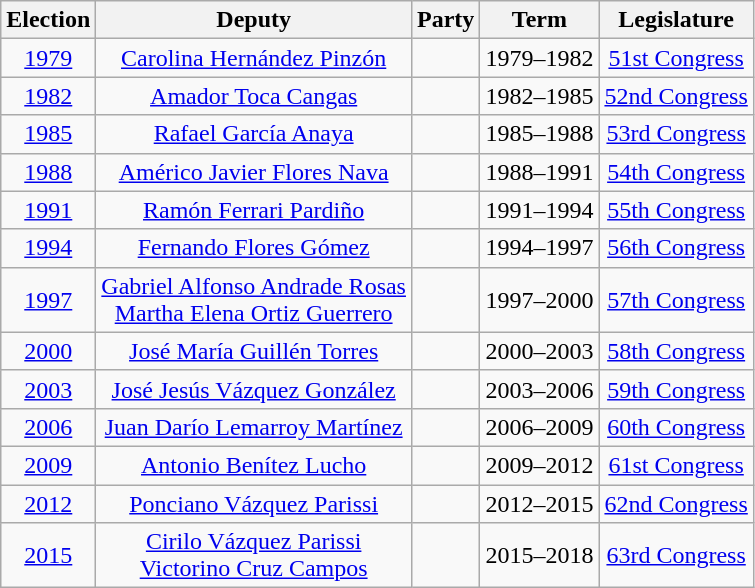<table class="wikitable sortable" style="text-align: center">
<tr>
<th>Election</th>
<th class="unsortable">Deputy</th>
<th class="unsortable">Party</th>
<th class="unsortable">Term</th>
<th class="unsortable">Legislature</th>
</tr>
<tr>
<td><a href='#'>1979</a></td>
<td><a href='#'>Carolina Hernández Pinzón</a></td>
<td></td>
<td>1979–1982</td>
<td><a href='#'>51st Congress</a></td>
</tr>
<tr>
<td><a href='#'>1982</a></td>
<td><a href='#'>Amador Toca Cangas</a></td>
<td></td>
<td>1982–1985</td>
<td><a href='#'>52nd Congress</a></td>
</tr>
<tr>
<td><a href='#'>1985</a></td>
<td><a href='#'>Rafael García Anaya</a></td>
<td></td>
<td>1985–1988</td>
<td><a href='#'>53rd Congress</a></td>
</tr>
<tr>
<td><a href='#'>1988</a></td>
<td><a href='#'>Américo Javier Flores Nava</a></td>
<td></td>
<td>1988–1991</td>
<td><a href='#'>54th Congress</a></td>
</tr>
<tr>
<td><a href='#'>1991</a></td>
<td><a href='#'>Ramón Ferrari Pardiño</a></td>
<td></td>
<td>1991–1994</td>
<td><a href='#'>55th Congress</a></td>
</tr>
<tr>
<td><a href='#'>1994</a></td>
<td><a href='#'>Fernando Flores Gómez</a></td>
<td></td>
<td>1994–1997</td>
<td><a href='#'>56th Congress</a></td>
</tr>
<tr>
<td><a href='#'>1997</a></td>
<td><a href='#'>Gabriel Alfonso Andrade Rosas</a><br><a href='#'>Martha Elena Ortiz Guerrero</a></td>
<td></td>
<td>1997–2000</td>
<td><a href='#'>57th Congress</a></td>
</tr>
<tr>
<td><a href='#'>2000</a></td>
<td><a href='#'>José María Guillén Torres</a></td>
<td></td>
<td>2000–2003</td>
<td><a href='#'>58th Congress</a></td>
</tr>
<tr>
<td><a href='#'>2003</a></td>
<td><a href='#'>José Jesús Vázquez González</a></td>
<td></td>
<td>2003–2006</td>
<td><a href='#'>59th Congress</a></td>
</tr>
<tr>
<td><a href='#'>2006</a></td>
<td><a href='#'>Juan Darío Lemarroy Martínez</a></td>
<td></td>
<td>2006–2009</td>
<td><a href='#'>60th Congress</a></td>
</tr>
<tr>
<td><a href='#'>2009</a></td>
<td><a href='#'>Antonio Benítez Lucho</a></td>
<td></td>
<td>2009–2012</td>
<td><a href='#'>61st Congress</a></td>
</tr>
<tr>
<td><a href='#'>2012</a></td>
<td><a href='#'>Ponciano Vázquez Parissi</a></td>
<td></td>
<td>2012–2015</td>
<td><a href='#'>62nd Congress</a></td>
</tr>
<tr>
<td><a href='#'>2015</a></td>
<td><a href='#'>Cirilo Vázquez Parissi</a><br><a href='#'>Victorino Cruz Campos</a></td>
<td><br> </td>
<td>2015–2018</td>
<td><a href='#'>63rd Congress</a></td>
</tr>
</table>
